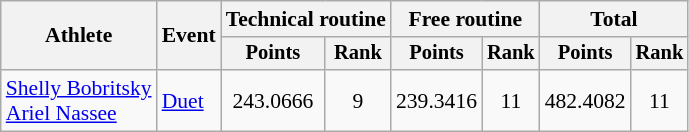<table class="wikitable" style="font-size:90%">
<tr>
<th rowspan="2">Athlete</th>
<th rowspan="2">Event</th>
<th colspan=2>Technical routine</th>
<th colspan=2>Free routine</th>
<th colspan=2>Total</th>
</tr>
<tr style="font-size:95%">
<th>Points</th>
<th>Rank</th>
<th>Points</th>
<th>Rank</th>
<th>Points</th>
<th>Rank</th>
</tr>
<tr align=center>
<td align=left><a href='#'>Shelly Bobritsky</a><br><a href='#'>Ariel Nassee</a></td>
<td align=left><a href='#'>Duet</a></td>
<td>243.0666</td>
<td>9</td>
<td>239.3416</td>
<td>11</td>
<td>482.4082</td>
<td>11</td>
</tr>
</table>
